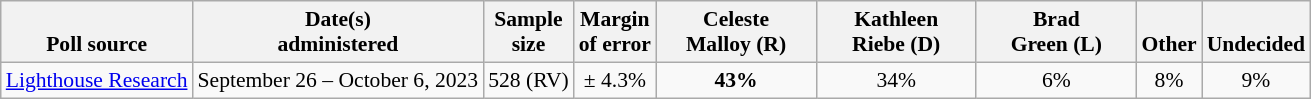<table class="wikitable" style="font-size:90%;text-align:center;">
<tr style="vertical-align:bottom">
<th>Poll source</th>
<th>Date(s)<br>administered</th>
<th>Sample<br>size</th>
<th>Margin<br>of error</th>
<th style="width:100px;">Celeste<br>Malloy (R)</th>
<th style="width:100px;">Kathleen<br>Riebe (D)</th>
<th style="width:100px;">Brad<br>Green (L)</th>
<th>Other</th>
<th>Undecided</th>
</tr>
<tr>
<td style="text-align:left;"><a href='#'>Lighthouse Research</a></td>
<td>September 26 – October 6, 2023</td>
<td>528 (RV)</td>
<td>± 4.3%</td>
<td><strong>43%</strong></td>
<td>34%</td>
<td>6%</td>
<td>8%</td>
<td>9%</td>
</tr>
</table>
